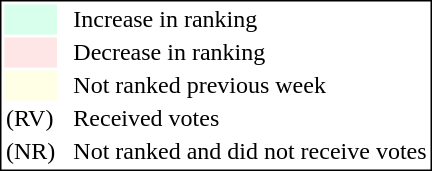<table style="border:1px solid black;">
<tr>
<td style="background:#D8FFEB; width:20px;"></td>
<td> </td>
<td>Increase in ranking</td>
</tr>
<tr>
<td style="background:#FFE6E6; width:20px;"></td>
<td> </td>
<td>Decrease in ranking</td>
</tr>
<tr>
<td style="background:#FFFFE6; width:20px;"></td>
<td> </td>
<td>Not ranked previous week</td>
</tr>
<tr>
<td>(RV)</td>
<td> </td>
<td>Received votes</td>
</tr>
<tr>
<td>(NR)</td>
<td> </td>
<td>Not ranked and did not receive votes</td>
</tr>
</table>
